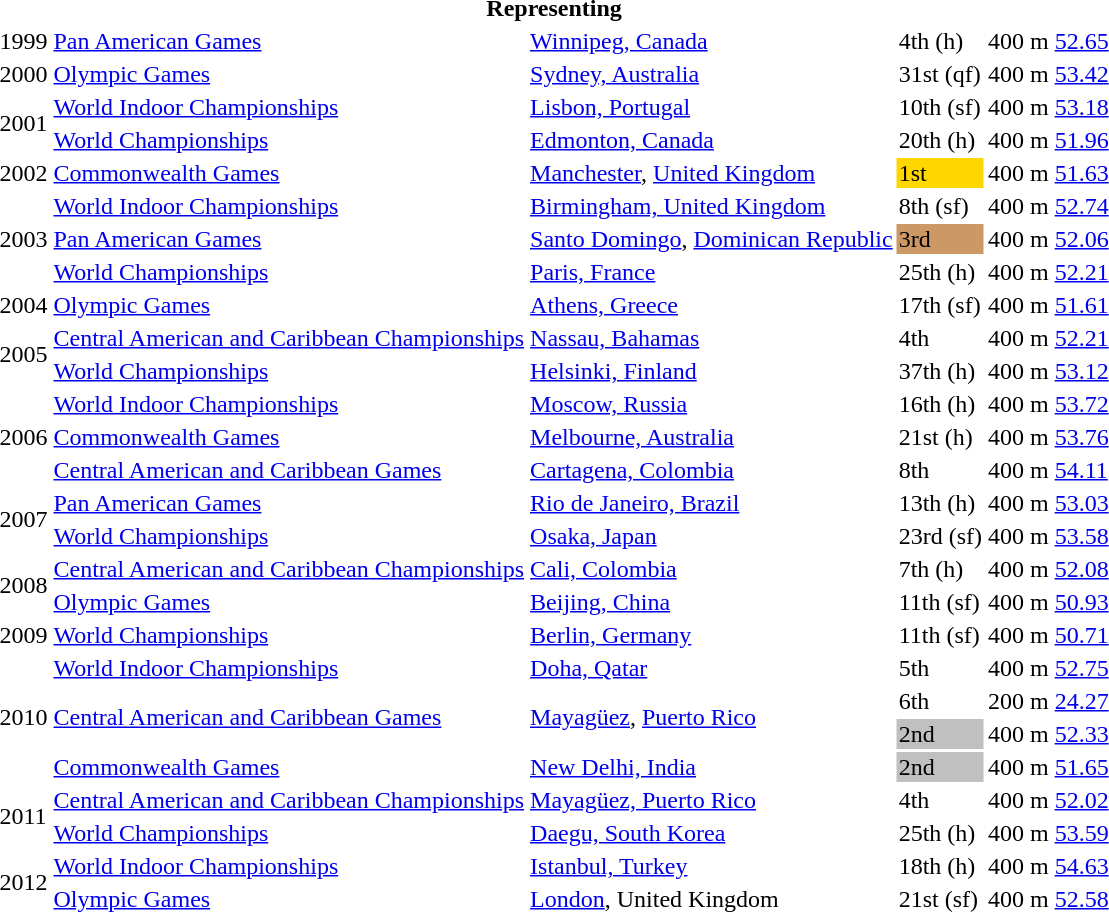<table>
<tr>
<th colspan="6">Representing </th>
</tr>
<tr>
<td>1999</td>
<td><a href='#'>Pan American Games</a></td>
<td><a href='#'>Winnipeg, Canada</a></td>
<td>4th (h)</td>
<td>400 m</td>
<td><a href='#'>52.65</a></td>
</tr>
<tr>
<td>2000</td>
<td><a href='#'>Olympic Games</a></td>
<td><a href='#'>Sydney, Australia</a></td>
<td>31st (qf)</td>
<td>400 m</td>
<td><a href='#'>53.42</a></td>
</tr>
<tr>
<td rowspan=2>2001</td>
<td><a href='#'>World Indoor Championships</a></td>
<td><a href='#'>Lisbon, Portugal</a></td>
<td>10th (sf)</td>
<td>400 m</td>
<td><a href='#'>53.18</a></td>
</tr>
<tr>
<td><a href='#'>World Championships</a></td>
<td><a href='#'>Edmonton, Canada</a></td>
<td>20th (h)</td>
<td>400 m</td>
<td><a href='#'>51.96</a></td>
</tr>
<tr>
<td>2002</td>
<td><a href='#'>Commonwealth Games</a></td>
<td><a href='#'>Manchester</a>, <a href='#'>United Kingdom</a></td>
<td bgcolor="gold">1st</td>
<td>400 m</td>
<td><a href='#'>51.63</a></td>
</tr>
<tr>
<td rowspan=3>2003</td>
<td><a href='#'>World Indoor Championships</a></td>
<td><a href='#'>Birmingham, United Kingdom</a></td>
<td>8th (sf)</td>
<td>400 m</td>
<td><a href='#'>52.74</a></td>
</tr>
<tr>
<td><a href='#'>Pan American Games</a></td>
<td><a href='#'>Santo Domingo</a>, <a href='#'>Dominican Republic</a></td>
<td bgcolor="cc9966">3rd</td>
<td>400 m</td>
<td><a href='#'>52.06</a></td>
</tr>
<tr>
<td><a href='#'>World Championships</a></td>
<td><a href='#'>Paris, France</a></td>
<td>25th (h)</td>
<td>400 m</td>
<td><a href='#'>52.21</a></td>
</tr>
<tr>
<td>2004</td>
<td><a href='#'>Olympic Games</a></td>
<td><a href='#'>Athens, Greece</a></td>
<td>17th (sf)</td>
<td>400 m</td>
<td><a href='#'>51.61</a></td>
</tr>
<tr>
<td rowspan=2>2005</td>
<td><a href='#'>Central American and Caribbean Championships</a></td>
<td><a href='#'>Nassau, Bahamas</a></td>
<td>4th</td>
<td>400 m</td>
<td><a href='#'>52.21</a></td>
</tr>
<tr>
<td><a href='#'>World Championships</a></td>
<td><a href='#'>Helsinki, Finland</a></td>
<td>37th (h)</td>
<td>400 m</td>
<td><a href='#'>53.12</a></td>
</tr>
<tr>
<td rowspan=3>2006</td>
<td><a href='#'>World Indoor Championships</a></td>
<td><a href='#'>Moscow, Russia</a></td>
<td>16th (h)</td>
<td>400 m</td>
<td><a href='#'>53.72</a></td>
</tr>
<tr>
<td><a href='#'>Commonwealth Games</a></td>
<td><a href='#'>Melbourne, Australia</a></td>
<td>21st (h)</td>
<td>400 m</td>
<td><a href='#'>53.76</a></td>
</tr>
<tr>
<td><a href='#'>Central American and Caribbean Games</a></td>
<td><a href='#'>Cartagena, Colombia</a></td>
<td>8th</td>
<td>400 m</td>
<td><a href='#'>54.11</a></td>
</tr>
<tr>
<td rowspan=2>2007</td>
<td><a href='#'>Pan American Games</a></td>
<td><a href='#'>Rio de Janeiro, Brazil</a></td>
<td>13th (h)</td>
<td>400 m</td>
<td><a href='#'>53.03</a></td>
</tr>
<tr>
<td><a href='#'>World Championships</a></td>
<td><a href='#'>Osaka, Japan</a></td>
<td>23rd (sf)</td>
<td>400 m</td>
<td><a href='#'>53.58</a></td>
</tr>
<tr>
<td rowspan=2>2008</td>
<td><a href='#'>Central American and Caribbean Championships</a></td>
<td><a href='#'>Cali, Colombia</a></td>
<td>7th (h)</td>
<td>400 m</td>
<td><a href='#'>52.08</a></td>
</tr>
<tr>
<td><a href='#'>Olympic Games</a></td>
<td><a href='#'>Beijing, China</a></td>
<td>11th (sf)</td>
<td>400 m</td>
<td><a href='#'>50.93</a></td>
</tr>
<tr>
<td>2009</td>
<td><a href='#'>World Championships</a></td>
<td><a href='#'>Berlin, Germany</a></td>
<td>11th (sf)</td>
<td>400 m</td>
<td><a href='#'>50.71</a></td>
</tr>
<tr>
<td rowspan=4>2010</td>
<td><a href='#'>World Indoor Championships</a></td>
<td><a href='#'>Doha, Qatar</a></td>
<td>5th</td>
<td>400 m</td>
<td><a href='#'>52.75</a></td>
</tr>
<tr>
<td rowspan=2><a href='#'>Central American and Caribbean Games</a></td>
<td rowspan=2><a href='#'>Mayagüez</a>, <a href='#'>Puerto Rico</a></td>
<td>6th</td>
<td>200 m</td>
<td><a href='#'>24.27</a></td>
</tr>
<tr>
<td bgcolor="silver">2nd</td>
<td>400 m</td>
<td><a href='#'>52.33</a></td>
</tr>
<tr>
<td><a href='#'>Commonwealth Games</a></td>
<td><a href='#'>New Delhi, India</a></td>
<td bgcolor="silver">2nd</td>
<td>400 m</td>
<td><a href='#'>51.65</a></td>
</tr>
<tr>
<td rowspan=2>2011</td>
<td><a href='#'>Central American and Caribbean Championships</a></td>
<td><a href='#'>Mayagüez, Puerto Rico</a></td>
<td>4th</td>
<td>400 m</td>
<td><a href='#'>52.02</a></td>
</tr>
<tr>
<td><a href='#'>World Championships</a></td>
<td><a href='#'>Daegu, South Korea</a></td>
<td>25th (h)</td>
<td>400 m</td>
<td><a href='#'>53.59</a></td>
</tr>
<tr>
<td rowspan=2>2012</td>
<td><a href='#'>World Indoor Championships</a></td>
<td><a href='#'>Istanbul, Turkey</a></td>
<td>18th (h)</td>
<td>400 m</td>
<td><a href='#'>54.63</a></td>
</tr>
<tr>
<td><a href='#'>Olympic Games</a></td>
<td><a href='#'>London</a>, United Kingdom</td>
<td>21st (sf)</td>
<td>400 m</td>
<td><a href='#'>52.58</a></td>
</tr>
</table>
